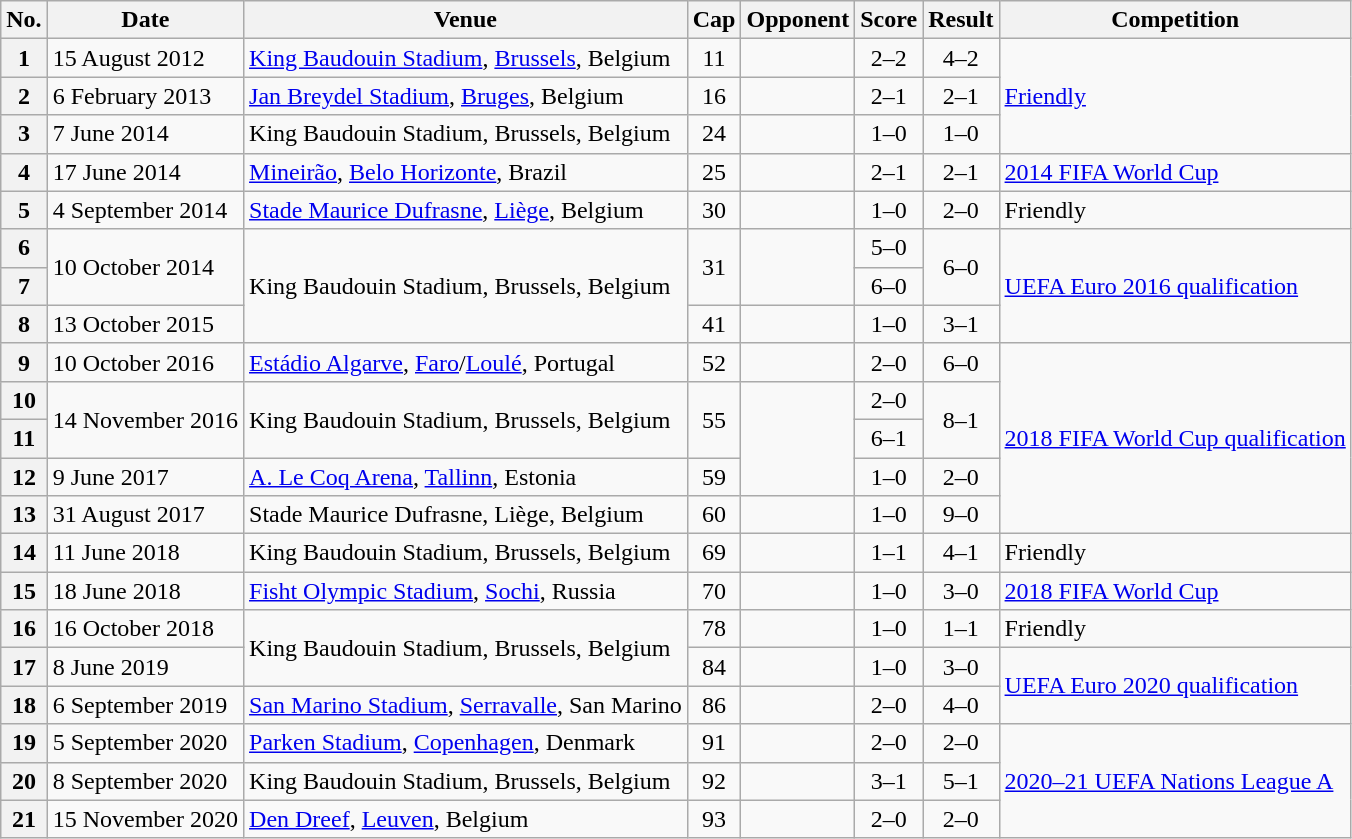<table class="wikitable sortable plainrowheaders">
<tr>
<th scope=col>No.</th>
<th scope=col>Date</th>
<th scope=col>Venue</th>
<th scope=col>Cap</th>
<th scope=col>Opponent</th>
<th scope=col>Score</th>
<th scope=col>Result</th>
<th scope=col>Competition</th>
</tr>
<tr>
<th scope=row style="text-align: center">1</th>
<td>15 August 2012</td>
<td><a href='#'>King Baudouin Stadium</a>, <a href='#'>Brussels</a>, Belgium</td>
<td align=center>11</td>
<td></td>
<td align=center>2–2</td>
<td align=center>4–2</td>
<td rowspan=3><a href='#'>Friendly</a></td>
</tr>
<tr>
<th scope=row style="text-align: center">2</th>
<td>6 February 2013</td>
<td><a href='#'>Jan Breydel Stadium</a>, <a href='#'>Bruges</a>, Belgium</td>
<td align=center>16</td>
<td></td>
<td align=center>2–1</td>
<td align=center>2–1</td>
</tr>
<tr>
<th scope=row style="text-align: center">3</th>
<td>7 June 2014</td>
<td>King Baudouin Stadium, Brussels, Belgium</td>
<td align=center>24</td>
<td></td>
<td align=center>1–0</td>
<td align=center>1–0</td>
</tr>
<tr>
<th scope=row style="text-align: center">4</th>
<td>17 June 2014</td>
<td><a href='#'>Mineirão</a>, <a href='#'>Belo Horizonte</a>, Brazil</td>
<td align=center>25</td>
<td></td>
<td align=center>2–1</td>
<td align=center>2–1</td>
<td><a href='#'>2014 FIFA World Cup</a></td>
</tr>
<tr>
<th scope=row style="text-align: center">5</th>
<td>4 September 2014</td>
<td><a href='#'>Stade Maurice Dufrasne</a>, <a href='#'>Liège</a>, Belgium</td>
<td align=center>30</td>
<td></td>
<td align=center>1–0</td>
<td align=center>2–0</td>
<td>Friendly</td>
</tr>
<tr>
<th scope=row style="text-align: center">6</th>
<td rowspan=2>10 October 2014</td>
<td rowspan=3>King Baudouin Stadium, Brussels, Belgium</td>
<td rowspan=2 align=center>31</td>
<td rowspan=2></td>
<td align=center>5–0</td>
<td rowspan=2 align=center>6–0</td>
<td rowspan=3><a href='#'>UEFA Euro 2016 qualification</a></td>
</tr>
<tr>
<th scope=row style="text-align: center">7</th>
<td align=center>6–0</td>
</tr>
<tr>
<th scope=row style="text-align: center">8</th>
<td>13 October 2015</td>
<td align=center>41</td>
<td></td>
<td align=center>1–0</td>
<td align=center>3–1</td>
</tr>
<tr>
<th scope=row style="text-align: center">9</th>
<td>10 October 2016</td>
<td><a href='#'>Estádio Algarve</a>, <a href='#'>Faro</a>/<a href='#'>Loulé</a>, Portugal</td>
<td align=center>52</td>
<td></td>
<td align=center>2–0</td>
<td align=center>6–0</td>
<td rowspan=5><a href='#'>2018 FIFA World Cup qualification</a></td>
</tr>
<tr>
<th scope=row style="text-align: center">10</th>
<td rowspan=2>14 November 2016</td>
<td rowspan=2>King Baudouin Stadium, Brussels, Belgium</td>
<td rowspan=2 align=center>55</td>
<td rowspan=3></td>
<td align=center>2–0</td>
<td rowspan=2 align=center>8–1</td>
</tr>
<tr>
<th scope=row style="text-align: center">11</th>
<td align=center>6–1</td>
</tr>
<tr>
<th scope=row style="text-align: center">12</th>
<td>9 June 2017</td>
<td><a href='#'>A. Le Coq Arena</a>, <a href='#'>Tallinn</a>, Estonia</td>
<td align=center>59</td>
<td align=center>1–0</td>
<td align=center>2–0</td>
</tr>
<tr>
<th scope=row style="text-align: center">13</th>
<td>31 August 2017</td>
<td>Stade Maurice Dufrasne, Liège, Belgium</td>
<td align=center>60</td>
<td></td>
<td align=center>1–0</td>
<td align=center>9–0</td>
</tr>
<tr>
<th scope=row style="text-align: center">14</th>
<td>11 June 2018</td>
<td>King Baudouin Stadium, Brussels, Belgium</td>
<td align=center>69</td>
<td></td>
<td align=center>1–1</td>
<td align=center>4–1</td>
<td>Friendly</td>
</tr>
<tr>
<th scope=row style="text-align: center">15</th>
<td>18 June 2018</td>
<td><a href='#'>Fisht Olympic Stadium</a>, <a href='#'>Sochi</a>, Russia</td>
<td align=center>70</td>
<td></td>
<td align=center>1–0</td>
<td align=center>3–0</td>
<td><a href='#'>2018 FIFA World Cup</a></td>
</tr>
<tr>
<th scope=row style="text-align: center">16</th>
<td>16 October 2018</td>
<td rowspan=2>King Baudouin Stadium, Brussels, Belgium</td>
<td align=center>78</td>
<td></td>
<td align=center>1–0</td>
<td align=center>1–1</td>
<td>Friendly</td>
</tr>
<tr>
<th scope=row style="text-align: center">17</th>
<td>8 June 2019</td>
<td align=center>84</td>
<td></td>
<td align=center>1–0</td>
<td align=center>3–0</td>
<td rowspan=2><a href='#'>UEFA Euro 2020 qualification</a></td>
</tr>
<tr>
<th scope=row style="text-align: center">18</th>
<td>6 September 2019</td>
<td><a href='#'>San Marino Stadium</a>, <a href='#'>Serravalle</a>, San Marino</td>
<td align=center>86</td>
<td></td>
<td align=center>2–0</td>
<td align=center>4–0</td>
</tr>
<tr>
<th scope=row style="text-align: center">19</th>
<td>5 September 2020</td>
<td><a href='#'>Parken Stadium</a>, <a href='#'>Copenhagen</a>, Denmark</td>
<td align=center>91</td>
<td></td>
<td align=center>2–0</td>
<td align=center>2–0</td>
<td rowspan=3><a href='#'>2020–21 UEFA Nations League A</a></td>
</tr>
<tr>
<th scope=row style="text-align: center">20</th>
<td>8 September 2020</td>
<td>King Baudouin Stadium, Brussels, Belgium</td>
<td align=center>92</td>
<td></td>
<td align=center>3–1</td>
<td align=center>5–1</td>
</tr>
<tr>
<th scope=row style="text-align: center">21</th>
<td>15 November 2020</td>
<td><a href='#'>Den Dreef</a>, <a href='#'>Leuven</a>, Belgium</td>
<td align=center>93</td>
<td></td>
<td align=center>2–0</td>
<td align=center>2–0</td>
</tr>
</table>
